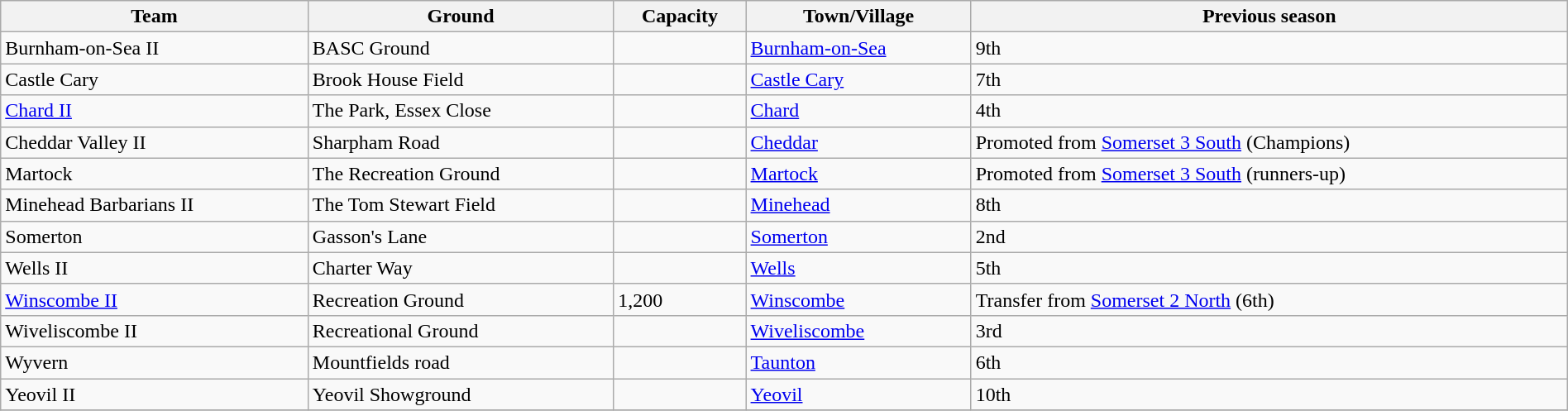<table class="wikitable sortable" width=100%>
<tr>
<th>Team</th>
<th>Ground</th>
<th>Capacity</th>
<th>Town/Village</th>
<th>Previous season</th>
</tr>
<tr>
<td>Burnham-on-Sea II</td>
<td>BASC Ground</td>
<td></td>
<td><a href='#'>Burnham-on-Sea</a></td>
<td>9th</td>
</tr>
<tr>
<td>Castle Cary</td>
<td>Brook House Field</td>
<td></td>
<td><a href='#'>Castle Cary</a></td>
<td>7th</td>
</tr>
<tr>
<td><a href='#'>Chard II</a></td>
<td>The Park, Essex Close</td>
<td></td>
<td><a href='#'>Chard</a></td>
<td>4th</td>
</tr>
<tr>
<td>Cheddar Valley II</td>
<td>Sharpham Road</td>
<td></td>
<td><a href='#'>Cheddar</a></td>
<td>Promoted from <a href='#'>Somerset 3 South</a> (Champions)</td>
</tr>
<tr>
<td>Martock</td>
<td>The Recreation Ground</td>
<td></td>
<td><a href='#'>Martock</a></td>
<td>Promoted from <a href='#'>Somerset 3 South</a> (runners-up)</td>
</tr>
<tr>
<td>Minehead Barbarians II</td>
<td>The Tom Stewart Field</td>
<td></td>
<td><a href='#'>Minehead</a></td>
<td>8th</td>
</tr>
<tr>
<td>Somerton</td>
<td>Gasson's Lane</td>
<td></td>
<td><a href='#'>Somerton</a></td>
<td>2nd</td>
</tr>
<tr>
<td>Wells II</td>
<td>Charter Way</td>
<td></td>
<td><a href='#'>Wells</a></td>
<td>5th</td>
</tr>
<tr>
<td><a href='#'>Winscombe II</a></td>
<td>Recreation Ground</td>
<td>1,200</td>
<td><a href='#'>Winscombe</a></td>
<td>Transfer from <a href='#'>Somerset 2 North</a> (6th)</td>
</tr>
<tr>
<td>Wiveliscombe II</td>
<td>Recreational Ground</td>
<td></td>
<td><a href='#'>Wiveliscombe</a></td>
<td>3rd</td>
</tr>
<tr>
<td>Wyvern</td>
<td>Mountfields road</td>
<td></td>
<td><a href='#'>Taunton</a></td>
<td>6th</td>
</tr>
<tr>
<td>Yeovil II</td>
<td>Yeovil Showground</td>
<td></td>
<td><a href='#'>Yeovil</a></td>
<td>10th</td>
</tr>
<tr>
</tr>
</table>
